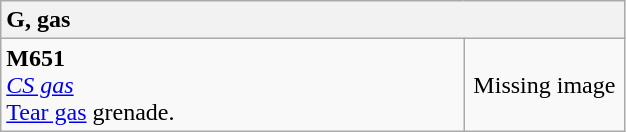<table class="wikitable mw-collapsible mw-collapsed" style="width: 33%;">
<tr>
<th colspan="2" style="text-align: left;">G, gas</th>
</tr>
<tr>
<td><strong>M651</strong><br><em><a href='#'>CS gas</a></em><br><a href='#'>Tear gas</a> grenade.</td>
<td style="width: 100px; text-align: center; vertical-align: center;">Missing image</td>
</tr>
</table>
